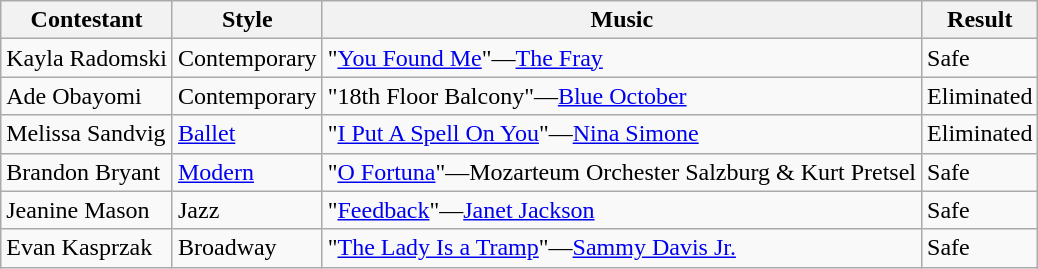<table class="wikitable">
<tr>
<th>Contestant</th>
<th>Style</th>
<th>Music</th>
<th>Result</th>
</tr>
<tr>
<td>Kayla Radomski</td>
<td>Contemporary</td>
<td>"<a href='#'>You Found Me</a>"—<a href='#'>The Fray</a></td>
<td>Safe</td>
</tr>
<tr>
<td>Ade Obayomi</td>
<td>Contemporary</td>
<td>"18th Floor Balcony"—<a href='#'>Blue October</a></td>
<td>Eliminated</td>
</tr>
<tr>
<td>Melissa Sandvig</td>
<td><a href='#'>Ballet</a></td>
<td>"<a href='#'>I Put A Spell On You</a>"—<a href='#'>Nina Simone</a></td>
<td>Eliminated</td>
</tr>
<tr>
<td>Brandon Bryant</td>
<td><a href='#'>Modern</a></td>
<td>"<a href='#'>O Fortuna</a>"—Mozarteum Orchester Salzburg & Kurt Pretsel</td>
<td>Safe</td>
</tr>
<tr>
<td>Jeanine Mason</td>
<td>Jazz</td>
<td>"<a href='#'>Feedback</a>"—<a href='#'>Janet Jackson</a></td>
<td>Safe</td>
</tr>
<tr>
<td>Evan Kasprzak</td>
<td>Broadway</td>
<td>"<a href='#'>The Lady Is a Tramp</a>"—<a href='#'>Sammy Davis Jr.</a></td>
<td>Safe</td>
</tr>
</table>
